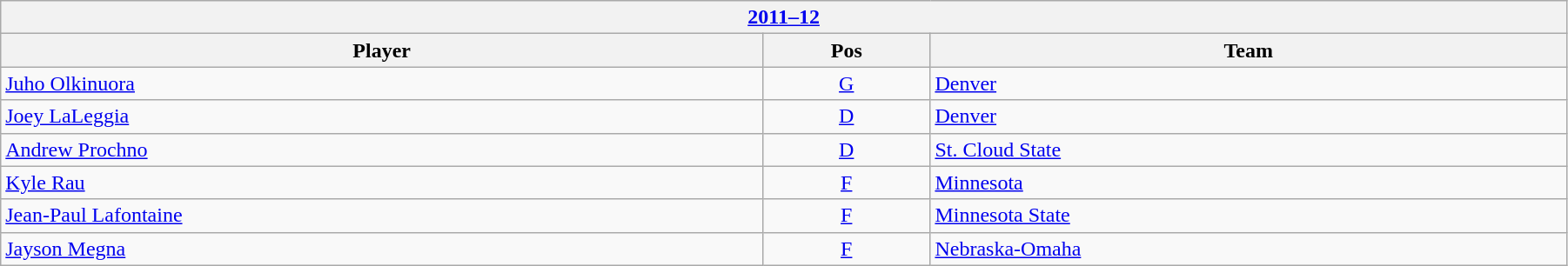<table class="wikitable" width=95%>
<tr>
<th colspan=3><a href='#'>2011–12</a></th>
</tr>
<tr>
<th>Player</th>
<th>Pos</th>
<th>Team</th>
</tr>
<tr>
<td><a href='#'>Juho Olkinuora</a></td>
<td align=center><a href='#'>G</a></td>
<td><a href='#'>Denver</a></td>
</tr>
<tr>
<td><a href='#'>Joey LaLeggia</a></td>
<td align=center><a href='#'>D</a></td>
<td><a href='#'>Denver</a></td>
</tr>
<tr>
<td><a href='#'>Andrew Prochno</a></td>
<td align=center><a href='#'>D</a></td>
<td><a href='#'>St. Cloud State</a></td>
</tr>
<tr>
<td><a href='#'>Kyle Rau</a></td>
<td align=center><a href='#'>F</a></td>
<td><a href='#'>Minnesota</a></td>
</tr>
<tr>
<td><a href='#'>Jean-Paul Lafontaine</a></td>
<td align=center><a href='#'>F</a></td>
<td><a href='#'>Minnesota State</a></td>
</tr>
<tr>
<td><a href='#'>Jayson Megna</a></td>
<td align=center><a href='#'>F</a></td>
<td><a href='#'>Nebraska-Omaha</a></td>
</tr>
</table>
